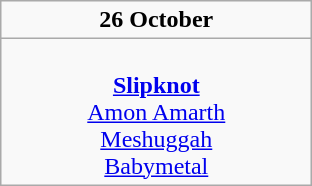<table class="wikitable">
<tr>
<td style="text-align:center;"><strong>26 October</strong></td>
</tr>
<tr>
<td style="text-align:center; vertical-align:top; width:200px;"><br><strong><a href='#'>Slipknot</a></strong><br>
<a href='#'>Amon Amarth</a><br>
<a href='#'>Meshuggah</a><br>
<a href='#'>Babymetal</a></td>
</tr>
</table>
